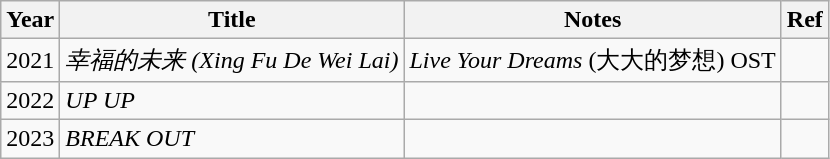<table class="wikitable sortable mw-collapsible">
<tr>
<th>Year</th>
<th>Title</th>
<th>Notes</th>
<th class="unsortable">Ref</th>
</tr>
<tr>
<td>2021</td>
<td><em>幸福的未来 (Xing Fu De Wei Lai)</em></td>
<td><em>Live Your Dreams</em> (大大的梦想) OST</td>
<td></td>
</tr>
<tr>
<td>2022</td>
<td><em>UP UP</em></td>
<td></td>
<td></td>
</tr>
<tr>
<td>2023</td>
<td><em>BREAK OUT</em></td>
<td></td>
<td></td>
</tr>
</table>
